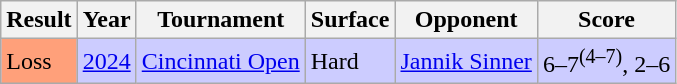<table class="wikitable">
<tr>
<th>Result</th>
<th>Year</th>
<th>Tournament</th>
<th>Surface</th>
<th>Opponent</th>
<th class="unsortable">Score</th>
</tr>
<tr bgcolor=CCCCFF>
<td bgcolor=ffa07a>Loss</td>
<td><a href='#'>2024</a></td>
<td><a href='#'>Cincinnati Open</a></td>
<td>Hard</td>
<td> <a href='#'>Jannik Sinner</a></td>
<td>6–7<sup>(4–7)</sup>, 2–6</td>
</tr>
</table>
